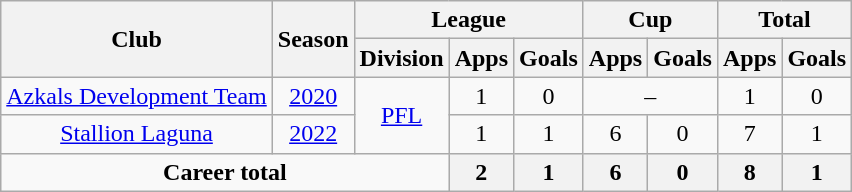<table class="wikitable" style="text-align: center">
<tr>
<th rowspan="2">Club</th>
<th rowspan="2">Season</th>
<th colspan="3">League</th>
<th colspan="2">Cup</th>
<th colspan="2">Total</th>
</tr>
<tr>
<th>Division</th>
<th>Apps</th>
<th>Goals</th>
<th>Apps</th>
<th>Goals</th>
<th>Apps</th>
<th>Goals</th>
</tr>
<tr>
<td><a href='#'>Azkals Development Team</a></td>
<td><a href='#'>2020</a></td>
<td rowspan="2"><a href='#'>PFL</a></td>
<td>1</td>
<td>0</td>
<td colspan="2">–</td>
<td>1</td>
<td>0</td>
</tr>
<tr>
<td><a href='#'>Stallion Laguna</a></td>
<td><a href='#'>2022</a></td>
<td>1</td>
<td>1</td>
<td>6</td>
<td>0</td>
<td>7</td>
<td>1</td>
</tr>
<tr>
<td colspan="3"><strong>Career total</strong></td>
<th>2</th>
<th>1</th>
<th>6</th>
<th>0</th>
<th>8</th>
<th>1</th>
</tr>
</table>
